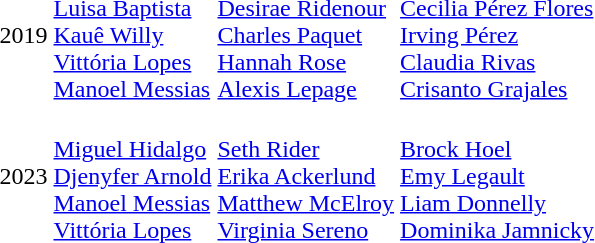<table>
<tr>
<td>2019<br></td>
<td><br><a href='#'>Luisa Baptista</a><br><a href='#'>Kauê Willy</a><br><a href='#'>Vittória Lopes</a><br><a href='#'>Manoel Messias</a></td>
<td><br><a href='#'>Desirae Ridenour</a><br><a href='#'>Charles Paquet</a><br><a href='#'>Hannah Rose</a><br><a href='#'>Alexis Lepage</a></td>
<td><br><a href='#'>Cecilia Pérez Flores</a><br><a href='#'>Irving Pérez</a><br><a href='#'>Claudia Rivas</a><br><a href='#'>Crisanto Grajales</a></td>
</tr>
<tr>
<td>2023<br></td>
<td><br><a href='#'>Miguel Hidalgo</a><br><a href='#'>Djenyfer Arnold</a><br><a href='#'>Manoel Messias</a><br><a href='#'>Vittória Lopes</a></td>
<td><br><a href='#'>Seth Rider</a><br><a href='#'>Erika Ackerlund</a><br><a href='#'>Matthew McElroy</a><br><a href='#'>Virginia Sereno</a></td>
<td><br><a href='#'>Brock Hoel</a><br><a href='#'>Emy Legault</a><br><a href='#'>Liam Donnelly</a><br><a href='#'>Dominika Jamnicky</a></td>
</tr>
</table>
